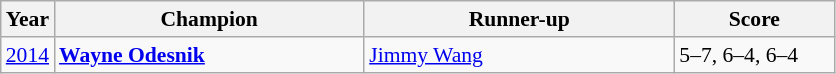<table class="wikitable" style="font-size:90%">
<tr>
<th>Year</th>
<th width="200">Champion</th>
<th width="200">Runner-up</th>
<th width="100">Score</th>
</tr>
<tr>
<td><a href='#'>2014</a></td>
<td> <strong><a href='#'>Wayne Odesnik</a></strong></td>
<td> <a href='#'>Jimmy Wang</a></td>
<td>5–7, 6–4, 6–4</td>
</tr>
</table>
